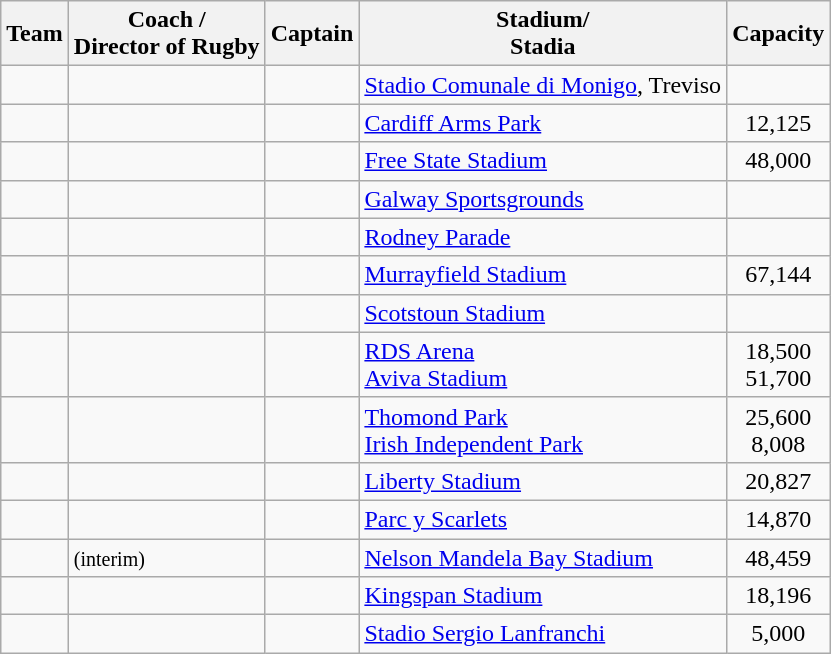<table class="wikitable sortable">
<tr>
<th>Team</th>
<th>Coach /<br>Director of Rugby</th>
<th>Captain</th>
<th>Stadium/<br>Stadia</th>
<th>Capacity</th>
</tr>
<tr>
<td></td>
<td></td>
<td></td>
<td><a href='#'>Stadio Comunale di Monigo</a>, Treviso</td>
<td style="text-align:center"></td>
</tr>
<tr>
<td></td>
<td></td>
<td></td>
<td><a href='#'>Cardiff Arms Park</a></td>
<td style="text-align:center">12,125</td>
</tr>
<tr>
<td></td>
<td> <br> </td>
<td></td>
<td><a href='#'>Free State Stadium</a></td>
<td style="text-align:center;">48,000</td>
</tr>
<tr>
<td></td>
<td></td>
<td></td>
<td><a href='#'>Galway Sportsgrounds</a></td>
<td style="text-align:center;"></td>
</tr>
<tr>
<td></td>
<td></td>
<td></td>
<td><a href='#'>Rodney Parade</a></td>
<td style="text-align:center;"></td>
</tr>
<tr>
<td></td>
<td></td>
<td></td>
<td><a href='#'>Murrayfield Stadium</a></td>
<td style="text-align:center;">67,144</td>
</tr>
<tr>
<td></td>
<td></td>
<td><br></td>
<td><a href='#'>Scotstoun Stadium</a></td>
<td style="text-align:center;"></td>
</tr>
<tr>
<td></td>
<td></td>
<td></td>
<td><a href='#'>RDS Arena</a><br><a href='#'>Aviva Stadium</a></td>
<td style="text-align:center;">18,500<br>51,700</td>
</tr>
<tr>
<td></td>
<td></td>
<td></td>
<td><a href='#'>Thomond Park</a><br><a href='#'>Irish Independent Park</a></td>
<td style="text-align:center;">25,600<br>8,008</td>
</tr>
<tr>
<td></td>
<td></td>
<td></td>
<td><a href='#'>Liberty Stadium</a></td>
<td style="text-align:center;">20,827</td>
</tr>
<tr>
<td></td>
<td> <br> </td>
<td></td>
<td><a href='#'>Parc y Scarlets</a></td>
<td style="text-align:center;">14,870</td>
</tr>
<tr>
<td></td>
<td> <small>(interim)</small></td>
<td></td>
<td><a href='#'>Nelson Mandela Bay Stadium</a></td>
<td style="text-align:center;">48,459</td>
</tr>
<tr>
<td></td>
<td></td>
<td></td>
<td><a href='#'>Kingspan Stadium</a></td>
<td style="text-align:center;">18,196</td>
</tr>
<tr>
<td></td>
<td></td>
<td></td>
<td><a href='#'>Stadio Sergio Lanfranchi</a></td>
<td style="text-align:center;">5,000</td>
</tr>
</table>
